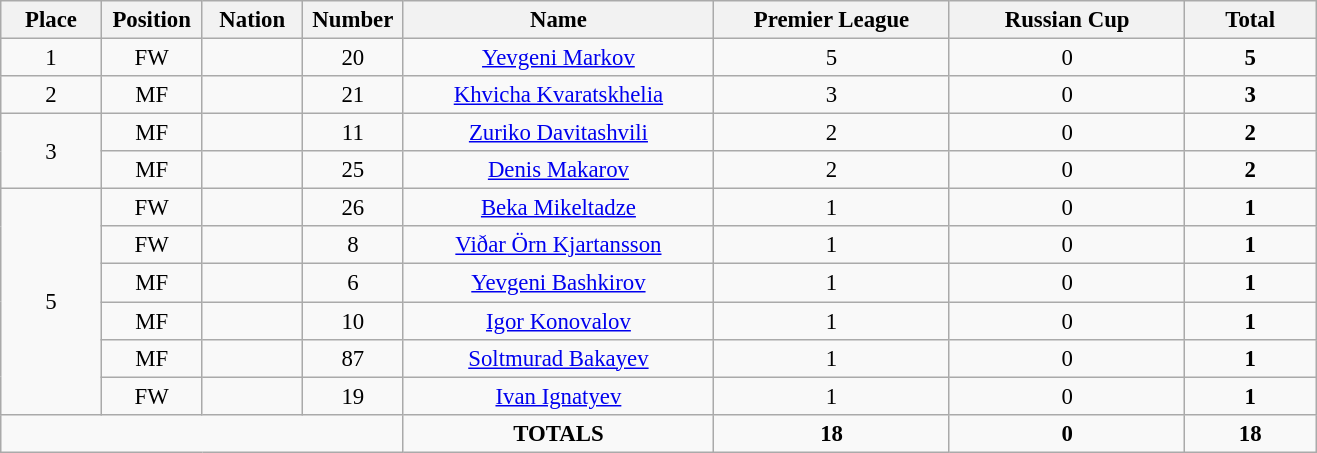<table class="wikitable" style="font-size: 95%; text-align: center;">
<tr>
<th width=60>Place</th>
<th width=60>Position</th>
<th width=60>Nation</th>
<th width=60>Number</th>
<th width=200>Name</th>
<th width=150>Premier League</th>
<th width=150>Russian Cup</th>
<th width=80><strong>Total</strong></th>
</tr>
<tr>
<td>1</td>
<td>FW</td>
<td></td>
<td>20</td>
<td><a href='#'>Yevgeni Markov</a></td>
<td>5</td>
<td>0</td>
<td><strong>5</strong></td>
</tr>
<tr>
<td>2</td>
<td>MF</td>
<td></td>
<td>21</td>
<td><a href='#'>Khvicha Kvaratskhelia</a></td>
<td>3</td>
<td>0</td>
<td><strong>3</strong></td>
</tr>
<tr>
<td rowspan="2">3</td>
<td>MF</td>
<td></td>
<td>11</td>
<td><a href='#'>Zuriko Davitashvili</a></td>
<td>2</td>
<td>0</td>
<td><strong>2</strong></td>
</tr>
<tr>
<td>MF</td>
<td></td>
<td>25</td>
<td><a href='#'>Denis Makarov</a></td>
<td>2</td>
<td>0</td>
<td><strong>2</strong></td>
</tr>
<tr>
<td rowspan="6">5</td>
<td>FW</td>
<td></td>
<td>26</td>
<td><a href='#'>Beka Mikeltadze</a></td>
<td>1</td>
<td>0</td>
<td><strong>1</strong></td>
</tr>
<tr>
<td>FW</td>
<td></td>
<td>8</td>
<td><a href='#'>Viðar Örn Kjartansson</a></td>
<td>1</td>
<td>0</td>
<td><strong>1</strong></td>
</tr>
<tr>
<td>MF</td>
<td></td>
<td>6</td>
<td><a href='#'>Yevgeni Bashkirov</a></td>
<td>1</td>
<td>0</td>
<td><strong>1</strong></td>
</tr>
<tr>
<td>MF</td>
<td></td>
<td>10</td>
<td><a href='#'>Igor Konovalov</a></td>
<td>1</td>
<td>0</td>
<td><strong>1</strong></td>
</tr>
<tr>
<td>MF</td>
<td></td>
<td>87</td>
<td><a href='#'>Soltmurad Bakayev</a></td>
<td>1</td>
<td>0</td>
<td><strong>1</strong></td>
</tr>
<tr>
<td>FW</td>
<td></td>
<td>19</td>
<td><a href='#'>Ivan Ignatyev</a></td>
<td>1</td>
<td>0</td>
<td><strong>1</strong></td>
</tr>
<tr>
<td colspan="4"></td>
<td><strong>TOTALS</strong></td>
<td><strong>18</strong></td>
<td><strong>0</strong></td>
<td><strong>18</strong></td>
</tr>
</table>
